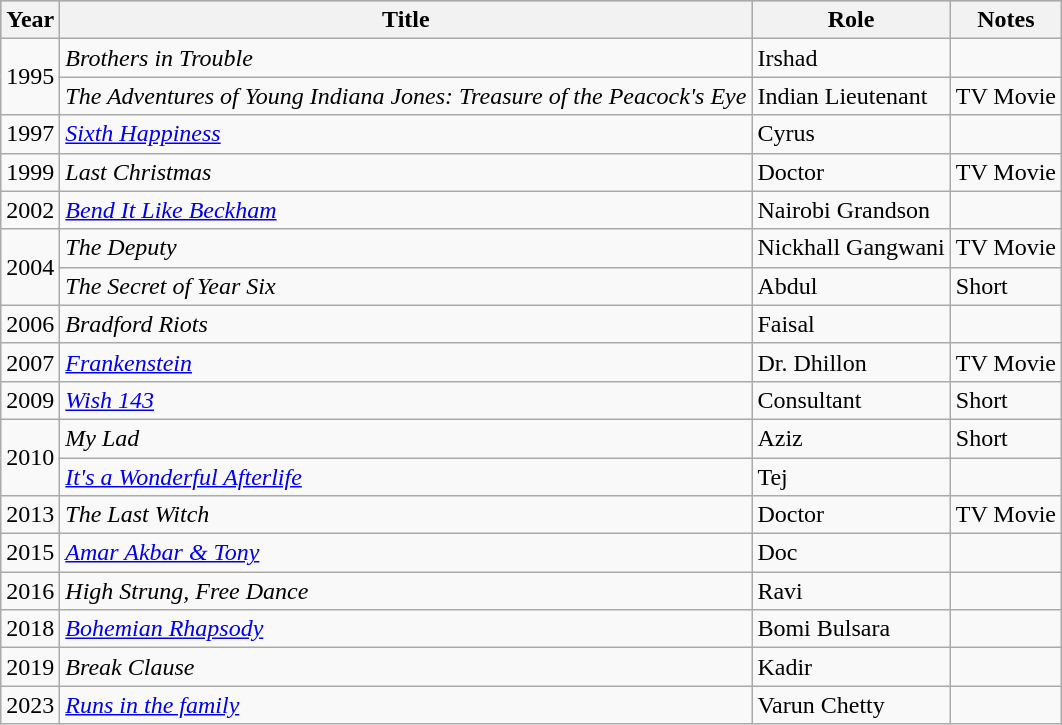<table class="wikitable sortable">
<tr style="background:#b0c4de; text-align:center;">
<th>Year</th>
<th>Title</th>
<th>Role</th>
<th class="unsortable">Notes</th>
</tr>
<tr>
<td rowspan="2">1995</td>
<td><em>Brothers in Trouble</em></td>
<td>Irshad</td>
<td></td>
</tr>
<tr>
<td><em>The Adventures of Young Indiana Jones: Treasure of the Peacock's Eye</em></td>
<td>Indian Lieutenant</td>
<td>TV Movie</td>
</tr>
<tr>
<td>1997</td>
<td><em><a href='#'>Sixth Happiness</a></em></td>
<td>Cyrus</td>
<td></td>
</tr>
<tr>
<td>1999</td>
<td><em>Last Christmas</em></td>
<td>Doctor</td>
<td>TV Movie</td>
</tr>
<tr>
<td>2002</td>
<td><em><a href='#'>Bend It Like Beckham</a></em></td>
<td>Nairobi Grandson</td>
<td></td>
</tr>
<tr>
<td rowspan="2">2004</td>
<td><em>The Deputy</em></td>
<td>Nickhall Gangwani</td>
<td>TV Movie</td>
</tr>
<tr>
<td><em>The Secret of Year Six</em></td>
<td>Abdul</td>
<td>Short</td>
</tr>
<tr>
<td>2006</td>
<td><em>Bradford Riots</em></td>
<td>Faisal</td>
<td></td>
</tr>
<tr>
<td>2007</td>
<td><em><a href='#'>Frankenstein</a></em></td>
<td>Dr. Dhillon</td>
<td>TV Movie</td>
</tr>
<tr>
<td>2009</td>
<td><em><a href='#'>Wish 143</a></em></td>
<td>Consultant</td>
<td>Short</td>
</tr>
<tr>
<td rowspan="2">2010</td>
<td><em>My Lad</em></td>
<td>Aziz</td>
<td>Short</td>
</tr>
<tr>
<td><em><a href='#'>It's a Wonderful Afterlife</a></em></td>
<td>Tej</td>
<td></td>
</tr>
<tr>
<td>2013</td>
<td><em>The Last Witch</em></td>
<td>Doctor</td>
<td>TV Movie</td>
</tr>
<tr>
<td>2015</td>
<td><em><a href='#'>Amar Akbar & Tony</a></em></td>
<td>Doc</td>
<td></td>
</tr>
<tr>
<td>2016</td>
<td><em>High Strung, Free Dance </em></td>
<td>Ravi</td>
<td></td>
</tr>
<tr>
<td>2018</td>
<td><em><a href='#'>Bohemian Rhapsody</a></em></td>
<td>Bomi Bulsara</td>
<td></td>
</tr>
<tr>
<td>2019</td>
<td><em>Break Clause </em></td>
<td>Kadir</td>
</tr>
<tr>
<td>2023</td>
<td><em><a href='#'>Runs in the family</a> </em></td>
<td>Varun Chetty</td>
<td></td>
</tr>
</table>
